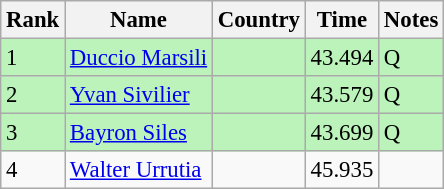<table class="wikitable" style="font-size:95%" style="text-align:center; width:35em;">
<tr>
<th>Rank</th>
<th>Name</th>
<th>Country</th>
<th>Time</th>
<th>Notes</th>
</tr>
<tr bgcolor=bbf3bb>
<td>1</td>
<td align=left><a href='#'>Duccio Marsili</a></td>
<td align=left></td>
<td>43.494</td>
<td>Q</td>
</tr>
<tr bgcolor=bbf3bb>
<td>2</td>
<td align=left><a href='#'>Yvan Sivilier</a></td>
<td align=left></td>
<td>43.579</td>
<td>Q</td>
</tr>
<tr bgcolor=bbf3bb>
<td>3</td>
<td align=left><a href='#'>Bayron Siles</a></td>
<td align=left></td>
<td>43.699</td>
<td>Q</td>
</tr>
<tr>
<td>4</td>
<td align=left><a href='#'>Walter Urrutia</a></td>
<td align=left></td>
<td>45.935</td>
<td></td>
</tr>
</table>
